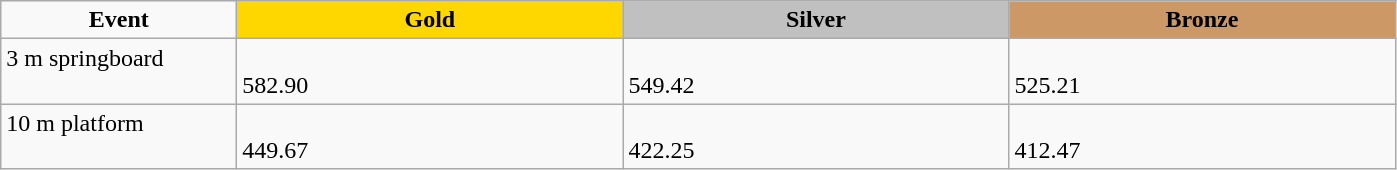<table class="wikitable" style="text-align:left">
<tr align="center">
<td width=150><strong>Event</strong></td>
<td width=250 bgcolor=gold><strong>Gold</strong></td>
<td width=250 bgcolor=silver><strong>Silver</strong></td>
<td width=250 bgcolor=CC9966><strong>Bronze</strong></td>
</tr>
<tr valign="top">
<td>3 m springboard<br><div></div></td>
<td><br>582.90</td>
<td><br> 549.42</td>
<td><br>525.21</td>
</tr>
<tr valign="top">
<td>10 m platform<br><div></div></td>
<td><br>449.67</td>
<td><br>422.25</td>
<td><br> 412.47</td>
</tr>
</table>
